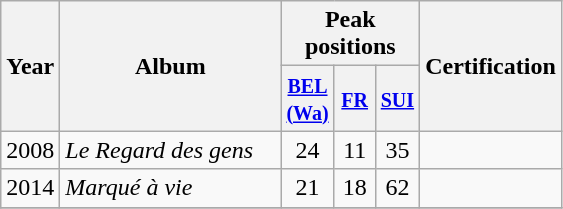<table class="wikitable">
<tr>
<th rowspan=2 width="10">Year</th>
<th rowspan=2 width="140">Album</th>
<th colspan=3>Peak positions</th>
<th rowspan=2 width="40">Certification</th>
</tr>
<tr>
<th width="20"><small><a href='#'>BEL <br>(Wa)</a></small><br></th>
<th width="20"><small><a href='#'>FR</a></small><br></th>
<th width="20"><small><a href='#'>SUI</a></small></th>
</tr>
<tr>
<td align="center">2008</td>
<td><em>Le Regard des gens</em></td>
<td align="center">24</td>
<td align="center">11</td>
<td align="center">35</td>
<td align="center"></td>
</tr>
<tr>
<td align="center">2014</td>
<td><em>Marqué à vie</em></td>
<td align="center">21</td>
<td align="center">18</td>
<td align="center">62</td>
<td align="center"></td>
</tr>
<tr>
</tr>
</table>
